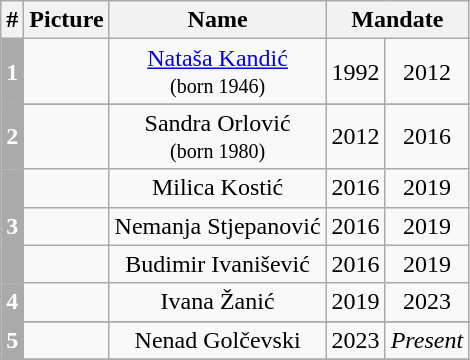<table class="wikitable" style="text-align:center">
<tr ->
<th>#</th>
<th>Picture</th>
<th>Name</th>
<th colspan=3>Mandate</th>
</tr>
<tr ->
<th style="background:#AAAAAA; color:white;">1</th>
<td></td>
<td><a href='#'>Nataša Kandić</a><br><small>(born 1946)</small></td>
<td>1992</td>
<td>2012</td>
</tr>
<tr ->
</tr>
<tr ->
<th style="background:#AAAAAA; color:white;">2</th>
<td></td>
<td>Sandra Orlović<br><small>(born 1980)</small></td>
<td>2012</td>
<td>2016</td>
</tr>
<tr ->
<th rowspan=3 style="background:#AAAAAA; color:white;">3</th>
<td></td>
<td>Milica Kostić</td>
<td>2016</td>
<td>2019</td>
</tr>
<tr ->
<td></td>
<td>Nemanja Stjepanović</td>
<td>2016</td>
<td>2019</td>
</tr>
<tr ->
<td></td>
<td>Budimir Ivanišević</td>
<td>2016</td>
<td>2019</td>
</tr>
<tr ->
<th style="background:#AAAAAA; color:white;">4</th>
<td></td>
<td>Ivana Žanić</td>
<td>2019</td>
<td>2023</td>
</tr>
<tr ->
</tr>
<tr ->
<th style="background:#AAAAAA; color:white;">5</th>
<td></td>
<td>Nenad Golčevski</td>
<td>2023</td>
<td><em>Present</em></td>
</tr>
<tr ->
</tr>
</table>
